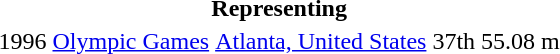<table>
<tr>
<th colspan="5">Representing </th>
</tr>
<tr>
<td>1996</td>
<td><a href='#'>Olympic Games</a></td>
<td><a href='#'>Atlanta, United States</a></td>
<td>37th</td>
<td>55.08 m</td>
</tr>
</table>
